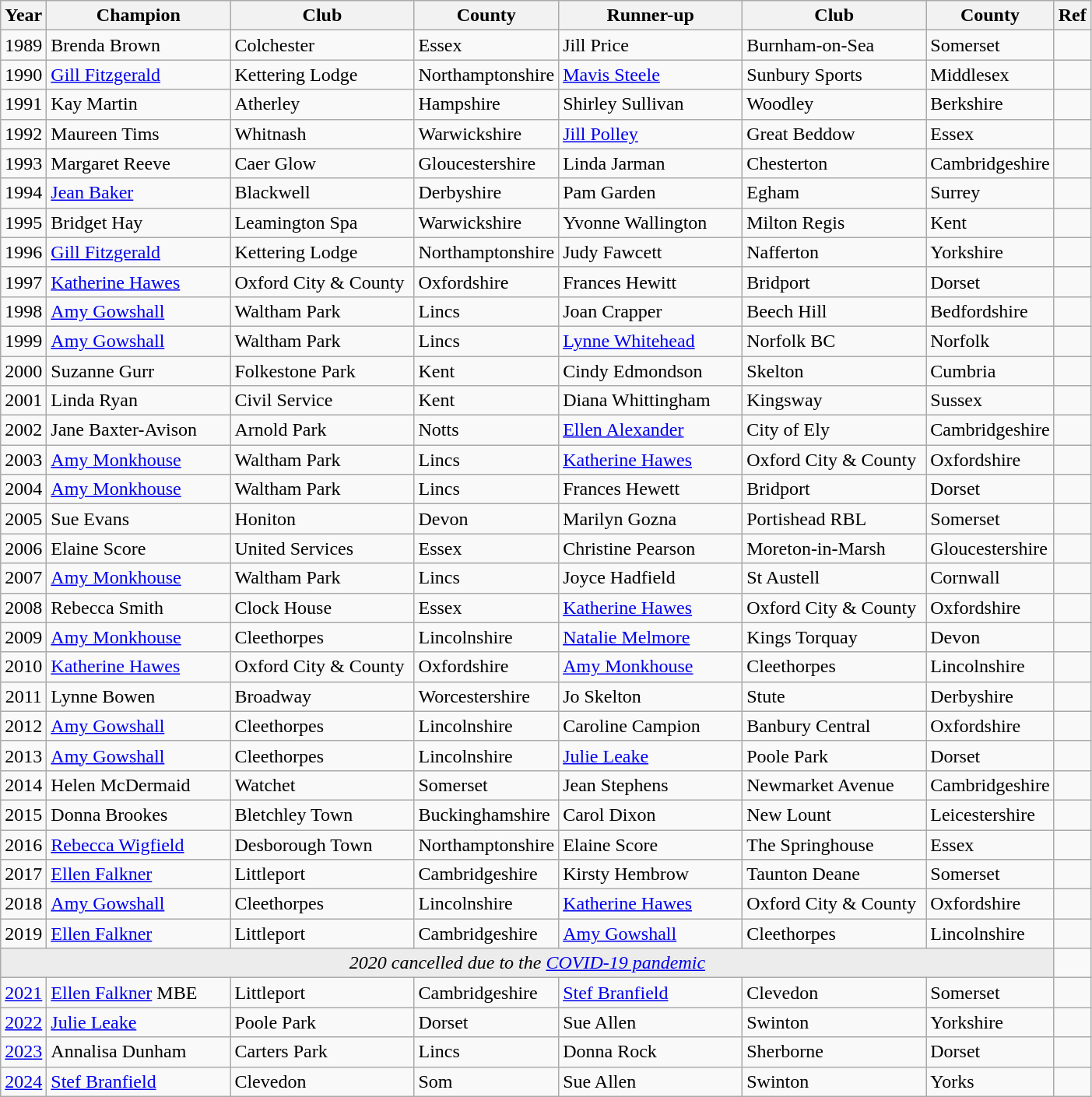<table class="wikitable">
<tr>
<th width="30">Year</th>
<th width="150">Champion</th>
<th width="150">Club</th>
<th width="100">County</th>
<th width="150">Runner-up</th>
<th width="150">Club</th>
<th width="100">County</th>
<th width="20">Ref</th>
</tr>
<tr>
<td align=center>1989</td>
<td>Brenda Brown</td>
<td>Colchester</td>
<td>Essex</td>
<td>Jill Price</td>
<td>Burnham-on-Sea</td>
<td>Somerset</td>
<td></td>
</tr>
<tr>
<td align=center>1990</td>
<td><a href='#'>Gill Fitzgerald</a></td>
<td>Kettering Lodge</td>
<td>Northamptonshire</td>
<td><a href='#'>Mavis Steele</a></td>
<td>Sunbury Sports</td>
<td>Middlesex</td>
<td></td>
</tr>
<tr>
<td align=center>1991</td>
<td>Kay Martin</td>
<td>Atherley</td>
<td>Hampshire</td>
<td>Shirley Sullivan</td>
<td>Woodley</td>
<td>Berkshire</td>
<td></td>
</tr>
<tr>
<td align=center>1992</td>
<td>Maureen Tims</td>
<td>Whitnash</td>
<td>Warwickshire</td>
<td><a href='#'>Jill Polley</a></td>
<td>Great Beddow</td>
<td>Essex</td>
<td></td>
</tr>
<tr>
<td align=center>1993</td>
<td>Margaret Reeve</td>
<td>Caer Glow</td>
<td>Gloucestershire</td>
<td>Linda Jarman</td>
<td>Chesterton</td>
<td>Cambridgeshire</td>
<td></td>
</tr>
<tr>
<td align=center>1994</td>
<td><a href='#'>Jean Baker</a></td>
<td>Blackwell</td>
<td>Derbyshire</td>
<td>Pam Garden</td>
<td>Egham</td>
<td>Surrey</td>
<td></td>
</tr>
<tr>
<td align=center>1995</td>
<td>Bridget Hay</td>
<td>Leamington Spa</td>
<td>Warwickshire</td>
<td>Yvonne Wallington</td>
<td>Milton Regis</td>
<td>Kent</td>
<td></td>
</tr>
<tr>
<td align=center>1996</td>
<td><a href='#'>Gill Fitzgerald</a></td>
<td>Kettering Lodge</td>
<td>Northamptonshire</td>
<td>Judy Fawcett</td>
<td>Nafferton</td>
<td>Yorkshire</td>
<td></td>
</tr>
<tr>
<td align=center>1997</td>
<td><a href='#'>Katherine Hawes</a></td>
<td>Oxford City & County</td>
<td>Oxfordshire</td>
<td>Frances Hewitt</td>
<td>Bridport</td>
<td>Dorset</td>
<td></td>
</tr>
<tr>
<td align=center>1998</td>
<td><a href='#'>Amy Gowshall</a></td>
<td>Waltham Park</td>
<td>Lincs</td>
<td>Joan Crapper</td>
<td>Beech Hill</td>
<td>Bedfordshire</td>
<td></td>
</tr>
<tr>
<td align=center>1999</td>
<td><a href='#'>Amy Gowshall</a></td>
<td>Waltham Park</td>
<td>Lincs</td>
<td><a href='#'>Lynne Whitehead</a></td>
<td>Norfolk BC</td>
<td>Norfolk</td>
<td></td>
</tr>
<tr>
<td align=center>2000</td>
<td>Suzanne Gurr</td>
<td>Folkestone Park</td>
<td>Kent</td>
<td>Cindy Edmondson</td>
<td>Skelton</td>
<td>Cumbria</td>
<td></td>
</tr>
<tr>
<td align=center>2001</td>
<td>Linda Ryan</td>
<td>Civil Service</td>
<td>Kent</td>
<td>Diana Whittingham</td>
<td>Kingsway</td>
<td>Sussex</td>
<td></td>
</tr>
<tr>
<td align=center>2002</td>
<td>Jane Baxter-Avison</td>
<td>Arnold Park</td>
<td>Notts</td>
<td><a href='#'>Ellen Alexander</a></td>
<td>City of Ely</td>
<td>Cambridgeshire</td>
<td></td>
</tr>
<tr>
<td align=center>2003</td>
<td><a href='#'>Amy Monkhouse</a></td>
<td>Waltham Park</td>
<td>Lincs</td>
<td><a href='#'>Katherine Hawes</a></td>
<td>Oxford City & County</td>
<td>Oxfordshire</td>
<td></td>
</tr>
<tr>
<td align=center>2004</td>
<td><a href='#'>Amy Monkhouse</a></td>
<td>Waltham Park</td>
<td>Lincs</td>
<td>Frances Hewett</td>
<td>Bridport</td>
<td>Dorset</td>
<td></td>
</tr>
<tr>
<td align=center>2005</td>
<td>Sue Evans</td>
<td>Honiton</td>
<td>Devon</td>
<td>Marilyn Gozna</td>
<td>Portishead RBL</td>
<td>Somerset</td>
<td></td>
</tr>
<tr>
<td align=center>2006</td>
<td>Elaine Score</td>
<td>United Services</td>
<td>Essex</td>
<td>Christine Pearson</td>
<td>Moreton-in-Marsh</td>
<td>Gloucestershire</td>
<td></td>
</tr>
<tr>
<td align=center>2007</td>
<td><a href='#'>Amy Monkhouse</a></td>
<td>Waltham Park</td>
<td>Lincs</td>
<td>Joyce Hadfield</td>
<td>St Austell</td>
<td>Cornwall</td>
<td></td>
</tr>
<tr>
<td align=center>2008</td>
<td>Rebecca Smith</td>
<td>Clock House</td>
<td>Essex</td>
<td><a href='#'>Katherine Hawes</a></td>
<td>Oxford City & County</td>
<td>Oxfordshire</td>
<td></td>
</tr>
<tr>
<td align=center>2009</td>
<td><a href='#'>Amy Monkhouse</a></td>
<td>Cleethorpes</td>
<td>Lincolnshire</td>
<td><a href='#'>Natalie Melmore</a></td>
<td>Kings Torquay</td>
<td>Devon</td>
<td></td>
</tr>
<tr>
<td align=center>2010</td>
<td><a href='#'>Katherine Hawes</a></td>
<td>Oxford City & County</td>
<td>Oxfordshire</td>
<td><a href='#'>Amy Monkhouse</a></td>
<td>Cleethorpes</td>
<td>Lincolnshire</td>
<td></td>
</tr>
<tr>
<td align=center>2011</td>
<td>Lynne Bowen</td>
<td>Broadway</td>
<td>Worcestershire</td>
<td>Jo Skelton</td>
<td>Stute</td>
<td>Derbyshire</td>
<td></td>
</tr>
<tr>
<td align=center>2012</td>
<td><a href='#'>Amy Gowshall</a></td>
<td>Cleethorpes</td>
<td>Lincolnshire</td>
<td>Caroline Campion</td>
<td>Banbury Central</td>
<td>Oxfordshire</td>
<td></td>
</tr>
<tr>
<td align=center>2013</td>
<td><a href='#'>Amy Gowshall</a></td>
<td>Cleethorpes</td>
<td>Lincolnshire</td>
<td><a href='#'>Julie Leake</a></td>
<td>Poole Park</td>
<td>Dorset</td>
<td></td>
</tr>
<tr>
<td align=center>2014</td>
<td>Helen McDermaid</td>
<td>Watchet</td>
<td>Somerset</td>
<td>Jean Stephens</td>
<td>Newmarket Avenue</td>
<td>Cambridgeshire</td>
<td></td>
</tr>
<tr>
<td align=center>2015</td>
<td>Donna Brookes</td>
<td>Bletchley Town</td>
<td>Buckinghamshire</td>
<td>Carol Dixon</td>
<td>New Lount</td>
<td>Leicestershire</td>
<td></td>
</tr>
<tr>
<td align=center>2016</td>
<td><a href='#'>Rebecca Wigfield</a></td>
<td>Desborough Town</td>
<td>Northamptonshire</td>
<td>Elaine Score</td>
<td>The Springhouse</td>
<td>Essex</td>
<td></td>
</tr>
<tr>
<td align=center>2017</td>
<td><a href='#'>Ellen Falkner</a></td>
<td>Littleport</td>
<td>Cambridgeshire</td>
<td>Kirsty Hembrow</td>
<td>Taunton Deane</td>
<td>Somerset</td>
<td></td>
</tr>
<tr>
<td align=center>2018</td>
<td><a href='#'>Amy Gowshall</a></td>
<td>Cleethorpes</td>
<td>Lincolnshire</td>
<td><a href='#'>Katherine Hawes</a></td>
<td>Oxford City & County</td>
<td>Oxfordshire</td>
<td></td>
</tr>
<tr>
<td align=center>2019</td>
<td><a href='#'>Ellen Falkner</a></td>
<td>Littleport</td>
<td>Cambridgeshire</td>
<td><a href='#'>Amy Gowshall</a></td>
<td>Cleethorpes</td>
<td>Lincolnshire</td>
<td></td>
</tr>
<tr align=center>
<td colspan=7 bgcolor="ececec"><em>2020 cancelled due to the <a href='#'>COVID-19 pandemic</a></em></td>
<td align=left></td>
</tr>
<tr>
<td align=center><a href='#'>2021</a></td>
<td><a href='#'>Ellen Falkner</a> MBE</td>
<td>Littleport</td>
<td>Cambridgeshire</td>
<td><a href='#'>Stef Branfield</a></td>
<td>Clevedon</td>
<td>Somerset</td>
<td></td>
</tr>
<tr>
<td align=center><a href='#'>2022</a></td>
<td><a href='#'>Julie Leake</a></td>
<td>Poole Park</td>
<td>Dorset</td>
<td>Sue Allen</td>
<td>Swinton</td>
<td>Yorkshire</td>
<td></td>
</tr>
<tr>
<td align=center><a href='#'>2023</a></td>
<td>Annalisa Dunham</td>
<td>Carters Park</td>
<td>Lincs</td>
<td>Donna Rock</td>
<td>Sherborne</td>
<td>Dorset</td>
<td></td>
</tr>
<tr>
<td align=center><a href='#'>2024</a></td>
<td><a href='#'>Stef Branfield</a></td>
<td>Clevedon</td>
<td>Som</td>
<td>Sue Allen</td>
<td>Swinton</td>
<td>Yorks</td>
<td></td>
</tr>
</table>
